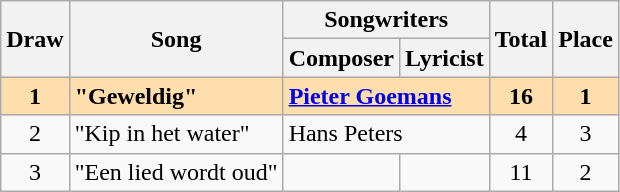<table class="sortable wikitable">
<tr>
<th rowspan="2">Draw</th>
<th rowspan="2">Song</th>
<th colspan="2">Songwriters</th>
<th rowspan="2">Total</th>
<th rowspan="2">Place</th>
</tr>
<tr>
<th>Composer</th>
<th>Lyricist</th>
</tr>
<tr style="background:#FFDEAD; font-weight:bold;">
<td align="center">1</td>
<td>"Geweldig"</td>
<td colspan="2"><a href='#'>Pieter Goemans</a></td>
<td align="center">16</td>
<td align="center">1</td>
</tr>
<tr>
<td align="center">2</td>
<td>"Kip in het water"</td>
<td colspan="2">Hans Peters</td>
<td align="center">4</td>
<td align="center">3</td>
</tr>
<tr>
<td align="center">3</td>
<td>"Een lied wordt oud"</td>
<td></td>
<td></td>
<td align="center">11</td>
<td align="center">2</td>
</tr>
</table>
